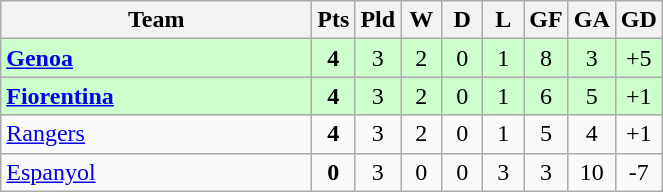<table class="wikitable" style="text-align:center;">
<tr>
<th width=200>Team</th>
<th width=20>Pts</th>
<th width=20>Pld</th>
<th width=20>W</th>
<th width=20>D</th>
<th width=20>L</th>
<th width=20>GF</th>
<th width=20>GA</th>
<th width=20>GD</th>
</tr>
<tr style="background:#ccffcc">
<td style="text-align:left"><strong> <a href='#'>Genoa</a></strong></td>
<td><strong>4</strong></td>
<td>3</td>
<td>2</td>
<td>0</td>
<td>1</td>
<td>8</td>
<td>3</td>
<td>+5</td>
</tr>
<tr style="background:#ccffcc">
<td style="text-align:left"><strong> <a href='#'>Fiorentina</a></strong></td>
<td><strong>4</strong></td>
<td>3</td>
<td>2</td>
<td>0</td>
<td>1</td>
<td>6</td>
<td>5</td>
<td>+1</td>
</tr>
<tr>
<td style="text-align:left"> <a href='#'>Rangers</a></td>
<td><strong>4</strong></td>
<td>3</td>
<td>2</td>
<td>0</td>
<td>1</td>
<td>5</td>
<td>4</td>
<td>+1</td>
</tr>
<tr>
<td style="text-align:left"> <a href='#'>Espanyol</a></td>
<td><strong>0</strong></td>
<td>3</td>
<td>0</td>
<td>0</td>
<td>3</td>
<td>3</td>
<td>10</td>
<td>-7</td>
</tr>
</table>
